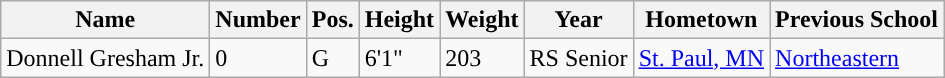<table class="wikitable sortable" border="1">
<tr>
<th>Name</th>
<th>Number</th>
<th>Pos.</th>
<th>Height</th>
<th>Weight</th>
<th>Year</th>
<th>Hometown</th>
<th class="unsortable">Previous School</th>
</tr>
<tr>
<td>Donnell Gresham Jr.</td>
<td>0</td>
<td>G</td>
<td>6'1"</td>
<td>203</td>
<td>RS Senior</td>
<td><a href='#'>St. Paul, MN</a></td>
<td><a href='#'>Northeastern</a></td>
</tr>
</table>
